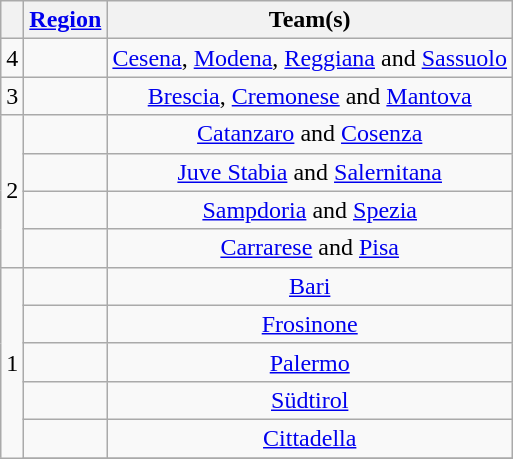<table class="wikitable" style="text-align:center">
<tr>
<th></th>
<th><a href='#'>Region</a></th>
<th>Team(s)</th>
</tr>
<tr>
<td rowspan= "1">4</td>
<td align="left"></td>
<td><a href='#'>Cesena</a>, <a href='#'>Modena</a>, <a href='#'>Reggiana</a> and <a href='#'>Sassuolo</a></td>
</tr>
<tr>
<td rowspan= "1">3</td>
<td align="left"></td>
<td><a href='#'>Brescia</a>, <a href='#'>Cremonese</a> and <a href='#'>Mantova</a></td>
</tr>
<tr>
<td rowspan= "4">2</td>
<td align="left"></td>
<td><a href='#'>Catanzaro</a> and <a href='#'>Cosenza</a></td>
</tr>
<tr>
<td align="left"></td>
<td><a href='#'>Juve Stabia</a> and <a href='#'>Salernitana</a></td>
</tr>
<tr>
<td align="left"></td>
<td><a href='#'>Sampdoria</a> and <a href='#'>Spezia</a></td>
</tr>
<tr>
<td align="left"></td>
<td><a href='#'>Carrarese</a> and <a href='#'>Pisa</a></td>
</tr>
<tr>
<td rowspan= "6">1</td>
<td align="left"></td>
<td><a href='#'>Bari</a></td>
</tr>
<tr>
<td align="left"></td>
<td><a href='#'>Frosinone</a></td>
</tr>
<tr>
<td align="left"></td>
<td><a href='#'>Palermo</a></td>
</tr>
<tr>
<td align="left"></td>
<td><a href='#'>Südtirol</a></td>
</tr>
<tr>
<td align="left"></td>
<td><a href='#'>Cittadella</a></td>
</tr>
<tr>
</tr>
</table>
